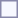<table style="border:1px solid #8888aa; background-color:#f7f8ff; padding:5px; font-size:95%; margin: 0px 12px 12px 0px;">
</table>
